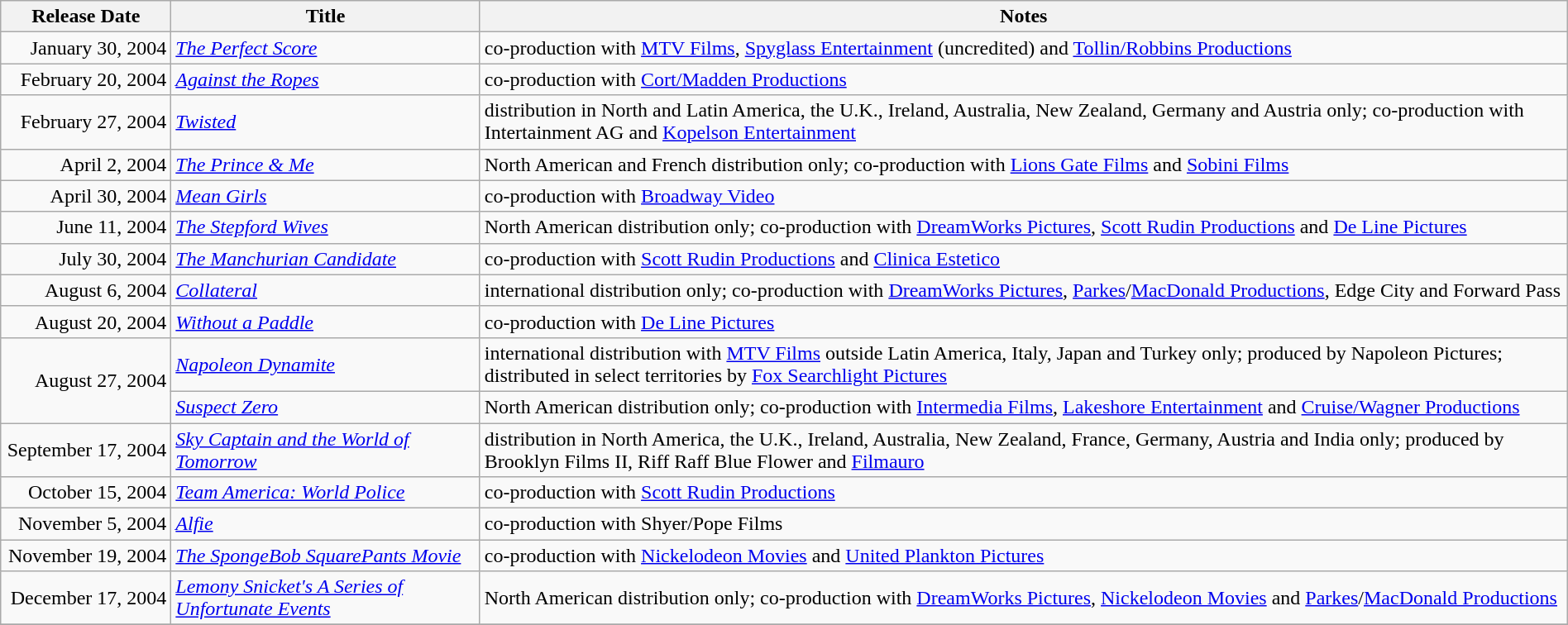<table class="wikitable sortable" style=width:100%;">
<tr>
<th scope="col" style=width:130px;">Release Date</th>
<th>Title</th>
<th>Notes</th>
</tr>
<tr>
<td style="text-align:right;">January 30, 2004</td>
<td><em><a href='#'>The Perfect Score</a></em></td>
<td>co-production with <a href='#'>MTV Films</a>, <a href='#'>Spyglass Entertainment</a> (uncredited) and <a href='#'>Tollin/Robbins Productions</a></td>
</tr>
<tr>
<td style="text-align:right;">February 20, 2004</td>
<td><em><a href='#'>Against the Ropes</a></em></td>
<td>co-production with <a href='#'>Cort/Madden Productions</a></td>
</tr>
<tr>
<td style="text-align:right;">February 27, 2004</td>
<td><em><a href='#'>Twisted</a></em></td>
<td>distribution in North and Latin America, the U.K., Ireland, Australia, New Zealand, Germany and Austria only; co-production with Intertainment AG and <a href='#'>Kopelson Entertainment</a></td>
</tr>
<tr>
<td style="text-align:right;">April 2, 2004</td>
<td><em><a href='#'>The Prince & Me</a></em></td>
<td>North American and French distribution only; co-production with <a href='#'>Lions Gate Films</a> and <a href='#'>Sobini Films</a></td>
</tr>
<tr>
<td style="text-align:right;">April 30, 2004</td>
<td><em><a href='#'>Mean Girls</a></em></td>
<td>co-production with <a href='#'>Broadway Video</a></td>
</tr>
<tr>
<td style="text-align:right;">June 11, 2004</td>
<td><em><a href='#'>The Stepford Wives</a></em></td>
<td>North American distribution only; co-production with <a href='#'>DreamWorks Pictures</a>, <a href='#'>Scott Rudin Productions</a> and <a href='#'>De Line Pictures</a></td>
</tr>
<tr>
<td style="text-align:right;">July 30, 2004</td>
<td><em><a href='#'>The Manchurian Candidate</a></em></td>
<td>co-production with <a href='#'>Scott Rudin Productions</a> and <a href='#'>Clinica Estetico</a></td>
</tr>
<tr>
<td style="text-align:right;">August 6, 2004</td>
<td><em><a href='#'>Collateral</a></em></td>
<td>international distribution only; co-production with <a href='#'>DreamWorks Pictures</a>, <a href='#'>Parkes</a>/<a href='#'>MacDonald Productions</a>, Edge City and Forward Pass</td>
</tr>
<tr>
<td style="text-align:right;">August 20, 2004</td>
<td><em><a href='#'>Without a Paddle</a></em></td>
<td>co-production with <a href='#'>De Line Pictures</a></td>
</tr>
<tr>
<td style="text-align:right;" rowspan="2">August 27, 2004</td>
<td><em><a href='#'>Napoleon Dynamite</a></em></td>
<td>international distribution with <a href='#'>MTV Films</a> outside Latin America, Italy, Japan and Turkey only; produced by Napoleon Pictures; distributed in select territories by <a href='#'>Fox Searchlight Pictures</a></td>
</tr>
<tr>
<td><em><a href='#'>Suspect Zero</a></em></td>
<td>North American distribution only; co-production with <a href='#'>Intermedia Films</a>, <a href='#'>Lakeshore Entertainment</a> and <a href='#'>Cruise/Wagner Productions</a></td>
</tr>
<tr>
<td style="text-align:right;">September 17, 2004</td>
<td><em><a href='#'>Sky Captain and the World of Tomorrow</a></em></td>
<td>distribution in North America, the U.K., Ireland, Australia, New Zealand, France, Germany, Austria and India only; produced by Brooklyn Films II, Riff Raff Blue Flower and <a href='#'>Filmauro</a></td>
</tr>
<tr>
<td style="text-align:right;">October 15, 2004</td>
<td><em><a href='#'>Team America: World Police</a></em></td>
<td>co-production with <a href='#'>Scott Rudin Productions</a></td>
</tr>
<tr>
<td style="text-align:right;">November 5, 2004</td>
<td><em><a href='#'>Alfie</a></em></td>
<td>co-production with Shyer/Pope Films</td>
</tr>
<tr>
<td style="text-align:right;">November 19, 2004</td>
<td><em><a href='#'>The SpongeBob SquarePants Movie</a></em></td>
<td>co-production with <a href='#'>Nickelodeon Movies</a> and <a href='#'>United Plankton Pictures</a></td>
</tr>
<tr>
<td style="text-align:right;">December 17, 2004</td>
<td><em><a href='#'>Lemony Snicket's A Series of Unfortunate Events</a></em></td>
<td>North American distribution only; co-production with <a href='#'>DreamWorks Pictures</a>, <a href='#'>Nickelodeon Movies</a> and <a href='#'>Parkes</a>/<a href='#'>MacDonald Productions</a></td>
</tr>
<tr>
</tr>
</table>
